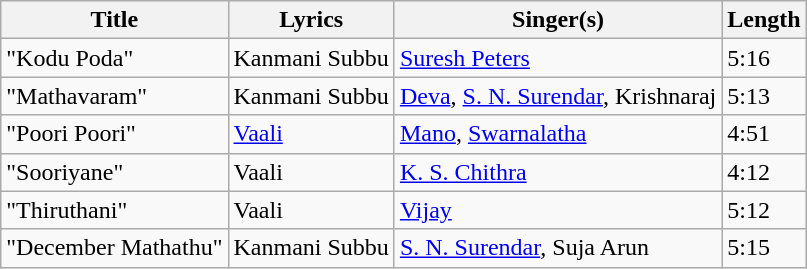<table class="wikitable">
<tr>
<th>Title</th>
<th>Lyrics</th>
<th>Singer(s)</th>
<th>Length</th>
</tr>
<tr>
<td>"Kodu Poda"</td>
<td>Kanmani Subbu</td>
<td><a href='#'>Suresh Peters</a></td>
<td>5:16</td>
</tr>
<tr>
<td>"Mathavaram"</td>
<td>Kanmani Subbu</td>
<td><a href='#'>Deva</a>, <a href='#'>S. N. Surendar</a>, Krishnaraj</td>
<td>5:13</td>
</tr>
<tr>
<td>"Poori Poori"</td>
<td><a href='#'>Vaali</a></td>
<td><a href='#'>Mano</a>, <a href='#'>Swarnalatha</a></td>
<td>4:51</td>
</tr>
<tr>
<td>"Sooriyane"</td>
<td>Vaali</td>
<td><a href='#'>K. S. Chithra</a></td>
<td>4:12</td>
</tr>
<tr>
<td>"Thiruthani"</td>
<td>Vaali</td>
<td><a href='#'>Vijay</a></td>
<td>5:12</td>
</tr>
<tr>
<td>"December Mathathu"</td>
<td>Kanmani Subbu</td>
<td><a href='#'>S. N. Surendar</a>, Suja Arun</td>
<td>5:15</td>
</tr>
</table>
